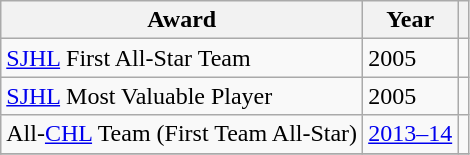<table class="wikitable">
<tr>
<th>Award</th>
<th>Year</th>
<th></th>
</tr>
<tr>
<td><a href='#'>SJHL</a> First All-Star Team</td>
<td>2005</td>
<td></td>
</tr>
<tr>
<td><a href='#'>SJHL</a> Most Valuable Player</td>
<td>2005</td>
<td></td>
</tr>
<tr>
<td>All-<a href='#'>CHL</a> Team (First Team All-Star)</td>
<td><a href='#'>2013–14</a></td>
<td></td>
</tr>
<tr>
</tr>
</table>
